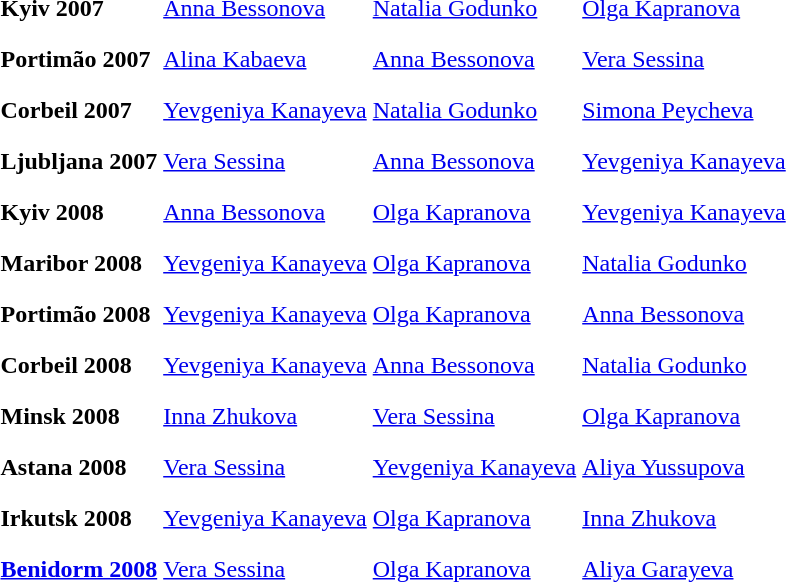<table>
<tr>
<th scope=row style="text-align:left">Kyiv 2007 </th>
<td style="height:30px;"> <a href='#'>Anna Bessonova</a></td>
<td style="height:30px;"> <a href='#'>Natalia Godunko</a></td>
<td style="height:30px;"> <a href='#'>Olga Kapranova</a></td>
</tr>
<tr>
<th scope=row style="text-align:left">Portimão 2007 </th>
<td style="height:30px;"> <a href='#'>Alina Kabaeva</a></td>
<td style="height:30px;"> <a href='#'>Anna Bessonova</a></td>
<td style="height:30px;"> <a href='#'>Vera Sessina</a></td>
</tr>
<tr>
<th scope=row style="text-align:left">Corbeil 2007 </th>
<td style="height:30px;"> <a href='#'>Yevgeniya Kanayeva</a></td>
<td style="height:30px;"> <a href='#'>Natalia Godunko</a></td>
<td style="height:30px;"> <a href='#'>Simona Peycheva</a></td>
</tr>
<tr>
<th scope=row style="text-align:left">Ljubljana 2007 </th>
<td style="height:30px;"> <a href='#'>Vera Sessina</a></td>
<td style="height:30px;"> <a href='#'>Anna Bessonova</a></td>
<td style="height:30px;"> <a href='#'>Yevgeniya Kanayeva</a></td>
</tr>
<tr>
<th scope=row style="text-align:left">Kyiv 2008 </th>
<td style="height:30px;"> <a href='#'>Anna Bessonova</a></td>
<td style="height:30px;"> <a href='#'>Olga Kapranova</a></td>
<td style="height:30px;"> <a href='#'>Yevgeniya Kanayeva</a></td>
</tr>
<tr>
<th scope=row style="text-align:left">Maribor 2008 </th>
<td style="height:30px;"> <a href='#'>Yevgeniya Kanayeva</a></td>
<td style="height:30px;"> <a href='#'>Olga Kapranova</a></td>
<td style="height:30px;"> <a href='#'>Natalia Godunko</a></td>
</tr>
<tr>
<th scope=row style="text-align:left">Portimão 2008 </th>
<td style="height:30px;"> <a href='#'>Yevgeniya Kanayeva</a></td>
<td style="height:30px;"> <a href='#'>Olga Kapranova</a></td>
<td style="height:30px;"> <a href='#'>Anna Bessonova</a></td>
</tr>
<tr>
<th scope=row style="text-align:left">Corbeil 2008 </th>
<td style="height:30px;"> <a href='#'>Yevgeniya Kanayeva</a></td>
<td style="height:30px;"> <a href='#'>Anna Bessonova</a></td>
<td style="height:30px;"> <a href='#'>Natalia Godunko</a></td>
</tr>
<tr>
<th scope=row style="text-align:left">Minsk 2008 </th>
<td style="height:30px;"> <a href='#'>Inna Zhukova</a></td>
<td style="height:30px;"> <a href='#'>Vera Sessina</a></td>
<td style="height:30px;"> <a href='#'>Olga Kapranova</a></td>
</tr>
<tr>
<th scope=row style="text-align:left">Astana 2008 </th>
<td style="height:30px;"> <a href='#'>Vera Sessina</a></td>
<td style="height:30px;"> <a href='#'>Yevgeniya Kanayeva</a></td>
<td style="height:30px;"> <a href='#'>Aliya Yussupova</a></td>
</tr>
<tr>
<th scope=row style="text-align:left">Irkutsk 2008 </th>
<td style="height:30px;"> <a href='#'>Yevgeniya Kanayeva</a></td>
<td style="height:30px;"> <a href='#'>Olga Kapranova</a></td>
<td style="height:30px;"> <a href='#'>Inna Zhukova</a></td>
</tr>
<tr>
<th scope=row style="text-align:left"><a href='#'>Benidorm 2008</a></th>
<td style="height:30px;"> <a href='#'>Vera Sessina</a></td>
<td style="height:30px;"> <a href='#'>Olga Kapranova</a></td>
<td style="height:30px;"> <a href='#'>Aliya Garayeva</a></td>
</tr>
</table>
